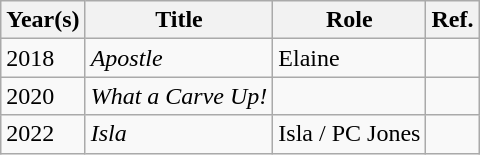<table class="wikitable">
<tr>
<th>Year(s)</th>
<th>Title</th>
<th>Role</th>
<th>Ref.</th>
</tr>
<tr>
<td>2018</td>
<td><em>Apostle</em></td>
<td>Elaine</td>
<td></td>
</tr>
<tr>
<td>2020</td>
<td><em>What a Carve Up!</em></td>
<td></td>
<td></td>
</tr>
<tr>
<td>2022</td>
<td><em>Isla</em></td>
<td>Isla / PC Jones</td>
<td></td>
</tr>
</table>
